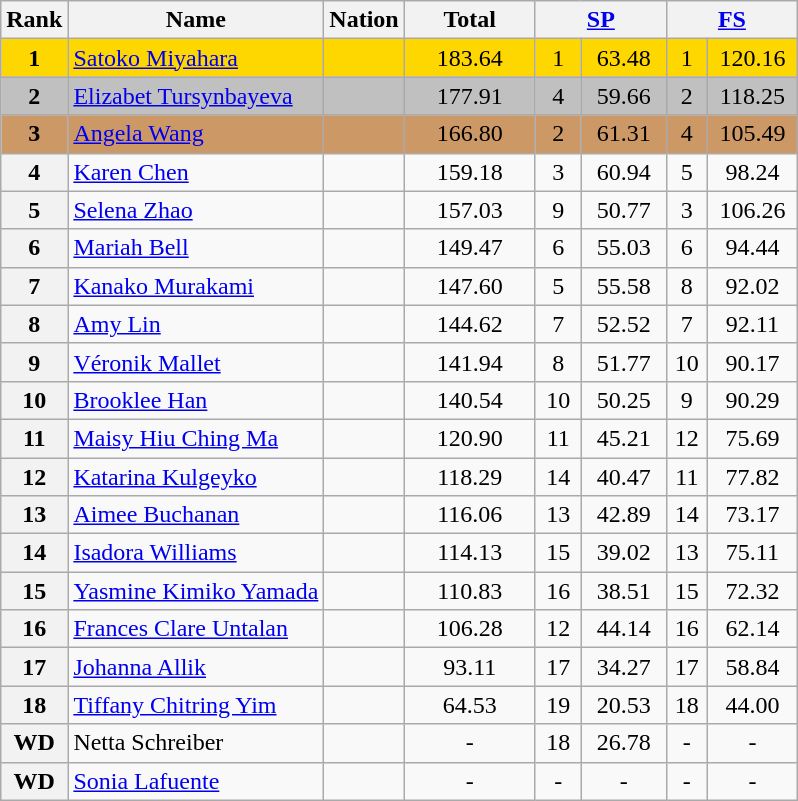<table class="wikitable sortable">
<tr>
<th>Rank</th>
<th>Name</th>
<th>Nation</th>
<th width="80px">Total</th>
<th colspan="2" width="80px"><a href='#'>SP</a></th>
<th colspan="2" width="80px"><a href='#'>FS</a></th>
</tr>
<tr bgcolor="gold">
<td align="center"><strong>1</strong></td>
<td><a href='#'>Satoko Miyahara</a></td>
<td></td>
<td align="center">183.64</td>
<td align="center">1</td>
<td align="center">63.48</td>
<td align="center">1</td>
<td align="center">120.16</td>
</tr>
<tr bgcolor="silver">
<td align="center"><strong>2</strong></td>
<td><a href='#'>Elizabet Tursynbayeva</a></td>
<td></td>
<td align="center">177.91</td>
<td align="center">4</td>
<td align="center">59.66</td>
<td align="center">2</td>
<td align="center">118.25</td>
</tr>
<tr bgcolor="cc9966">
<td align="center"><strong>3</strong></td>
<td><a href='#'>Angela Wang</a></td>
<td></td>
<td align="center">166.80</td>
<td align="center">2</td>
<td align="center">61.31</td>
<td align="center">4</td>
<td align="center">105.49</td>
</tr>
<tr>
<th>4</th>
<td><a href='#'>Karen Chen</a></td>
<td></td>
<td align="center">159.18</td>
<td align="center">3</td>
<td align="center">60.94</td>
<td align="center">5</td>
<td align="center">98.24</td>
</tr>
<tr>
<th>5</th>
<td><a href='#'>Selena Zhao</a></td>
<td></td>
<td align="center">157.03</td>
<td align="center">9</td>
<td align="center">50.77</td>
<td align="center">3</td>
<td align="center">106.26</td>
</tr>
<tr>
<th>6</th>
<td><a href='#'>Mariah Bell</a></td>
<td></td>
<td align="center">149.47</td>
<td align="center">6</td>
<td align="center">55.03</td>
<td align="center">6</td>
<td align="center">94.44</td>
</tr>
<tr>
<th>7</th>
<td><a href='#'>Kanako Murakami</a></td>
<td></td>
<td align="center">147.60</td>
<td align="center">5</td>
<td align="center">55.58</td>
<td align="center">8</td>
<td align="center">92.02</td>
</tr>
<tr>
<th>8</th>
<td><a href='#'>Amy Lin</a></td>
<td></td>
<td align="center">144.62</td>
<td align="center">7</td>
<td align="center">52.52</td>
<td align="center">7</td>
<td align="center">92.11</td>
</tr>
<tr>
<th>9</th>
<td><a href='#'>Véronik Mallet</a></td>
<td></td>
<td align="center">141.94</td>
<td align="center">8</td>
<td align="center">51.77</td>
<td align="center">10</td>
<td align="center">90.17</td>
</tr>
<tr>
<th>10</th>
<td><a href='#'>Brooklee Han</a></td>
<td></td>
<td align="center">140.54</td>
<td align="center">10</td>
<td align="center">50.25</td>
<td align="center">9</td>
<td align="center">90.29</td>
</tr>
<tr>
<th>11</th>
<td><a href='#'>Maisy Hiu Ching Ma</a></td>
<td></td>
<td align="center">120.90</td>
<td align="center">11</td>
<td align="center">45.21</td>
<td align="center">12</td>
<td align="center">75.69</td>
</tr>
<tr>
<th>12</th>
<td><a href='#'>Katarina Kulgeyko</a></td>
<td></td>
<td align="center">118.29</td>
<td align="center">14</td>
<td align="center">40.47</td>
<td align="center">11</td>
<td align="center">77.82</td>
</tr>
<tr>
<th>13</th>
<td><a href='#'>Aimee Buchanan</a></td>
<td></td>
<td align="center">116.06</td>
<td align="center">13</td>
<td align="center">42.89</td>
<td align="center">14</td>
<td align="center">73.17</td>
</tr>
<tr>
<th>14</th>
<td><a href='#'>Isadora Williams</a></td>
<td></td>
<td align="center">114.13</td>
<td align="center">15</td>
<td align="center">39.02</td>
<td align="center">13</td>
<td align="center">75.11</td>
</tr>
<tr>
<th>15</th>
<td><a href='#'>Yasmine Kimiko Yamada</a></td>
<td></td>
<td align="center">110.83</td>
<td align="center">16</td>
<td align="center">38.51</td>
<td align="center">15</td>
<td align="center">72.32</td>
</tr>
<tr>
<th>16</th>
<td><a href='#'>Frances Clare Untalan</a></td>
<td></td>
<td align="center">106.28</td>
<td align="center">12</td>
<td align="center">44.14</td>
<td align="center">16</td>
<td align="center">62.14</td>
</tr>
<tr>
<th>17</th>
<td><a href='#'>Johanna Allik</a></td>
<td></td>
<td align="center">93.11</td>
<td align="center">17</td>
<td align="center">34.27</td>
<td align="center">17</td>
<td align="center">58.84</td>
</tr>
<tr>
<th>18</th>
<td><a href='#'>Tiffany Chitring Yim</a></td>
<td></td>
<td align="center">64.53</td>
<td align="center">19</td>
<td align="center">20.53</td>
<td align="center">18</td>
<td align="center">44.00</td>
</tr>
<tr>
<th>WD</th>
<td>Netta Schreiber</td>
<td></td>
<td align="center">-</td>
<td align="center">18</td>
<td align="center">26.78</td>
<td align="center">-</td>
<td align="center">-</td>
</tr>
<tr>
<th>WD</th>
<td><a href='#'>Sonia Lafuente</a></td>
<td></td>
<td align="center">-</td>
<td align="center">-</td>
<td align="center">-</td>
<td align="center">-</td>
<td align="center">-</td>
</tr>
</table>
